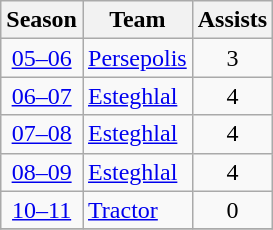<table class="wikitable" style="text-align: center;">
<tr>
<th>Season</th>
<th>Team</th>
<th>Assists</th>
</tr>
<tr>
<td><a href='#'>05–06</a></td>
<td align="left"><a href='#'>Persepolis</a></td>
<td>3</td>
</tr>
<tr>
<td><a href='#'>06–07</a></td>
<td align="left"><a href='#'>Esteghlal</a></td>
<td>4</td>
</tr>
<tr>
<td><a href='#'>07–08</a></td>
<td align="left"><a href='#'>Esteghlal</a></td>
<td>4</td>
</tr>
<tr>
<td><a href='#'>08–09</a></td>
<td align="left"><a href='#'>Esteghlal</a></td>
<td>4</td>
</tr>
<tr>
<td><a href='#'>10–11</a></td>
<td align="left"><a href='#'>Tractor</a></td>
<td>0</td>
</tr>
<tr>
</tr>
</table>
